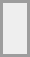<table align="center" border="0" cellpadding="4" cellspacing="4" style="border: 2px solid #9d9d9d;background-color:#eeeeee" valign="midlle">
<tr>
<td><br><div></div></td>
</tr>
</table>
